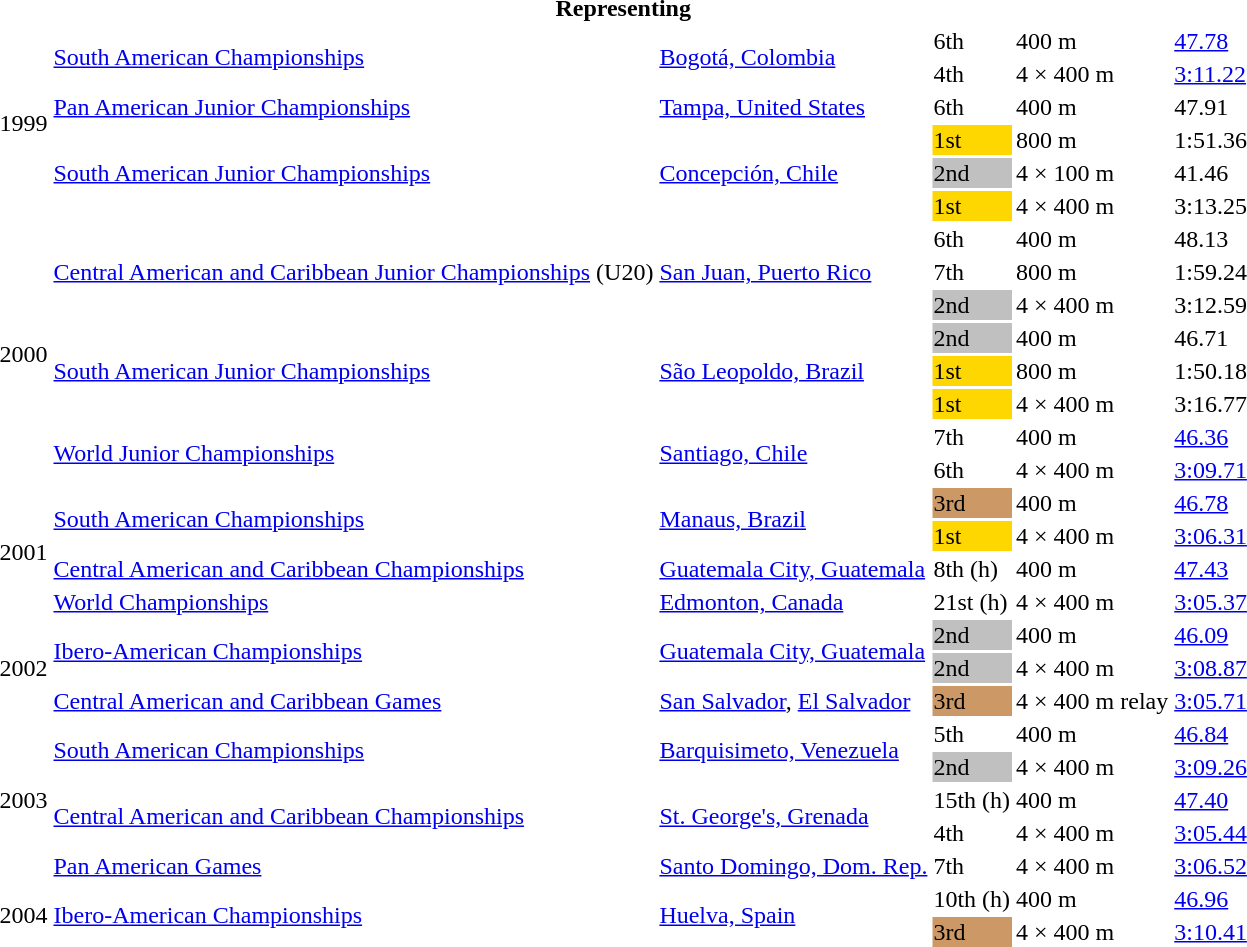<table>
<tr>
<th colspan="6">Representing </th>
</tr>
<tr>
<td rowspan=6>1999</td>
<td rowspan=2><a href='#'>South American Championships</a></td>
<td rowspan=2><a href='#'>Bogotá, Colombia</a></td>
<td>6th</td>
<td>400 m</td>
<td><a href='#'>47.78</a></td>
</tr>
<tr>
<td>4th</td>
<td>4 × 400 m</td>
<td><a href='#'>3:11.22</a></td>
</tr>
<tr>
<td><a href='#'>Pan American Junior Championships</a></td>
<td><a href='#'>Tampa, United States</a></td>
<td>6th</td>
<td>400 m</td>
<td>47.91</td>
</tr>
<tr>
<td rowspan=3><a href='#'>South American Junior Championships</a></td>
<td rowspan=3><a href='#'>Concepción, Chile</a></td>
<td bgcolor=gold>1st</td>
<td>800 m</td>
<td>1:51.36</td>
</tr>
<tr>
<td bgcolor=silver>2nd</td>
<td>4 × 100 m</td>
<td>41.46</td>
</tr>
<tr>
<td bgcolor=gold>1st</td>
<td>4 × 400 m</td>
<td>3:13.25</td>
</tr>
<tr>
<td rowspan=8>2000</td>
<td rowspan=3><a href='#'>Central American and Caribbean Junior Championships</a> (U20)</td>
<td rowspan=3><a href='#'>San Juan, Puerto Rico</a></td>
<td>6th</td>
<td>400 m</td>
<td>48.13</td>
</tr>
<tr>
<td>7th</td>
<td>800 m</td>
<td>1:59.24</td>
</tr>
<tr>
<td bgcolor=silver>2nd</td>
<td>4 × 400 m</td>
<td>3:12.59</td>
</tr>
<tr>
<td rowspan=3><a href='#'>South American Junior Championships</a></td>
<td rowspan=3><a href='#'>São Leopoldo, Brazil</a></td>
<td bgcolor=silver>2nd</td>
<td>400 m</td>
<td>46.71</td>
</tr>
<tr>
<td bgcolor=gold>1st</td>
<td>800 m</td>
<td>1:50.18</td>
</tr>
<tr>
<td bgcolor=gold>1st</td>
<td>4 × 400 m</td>
<td>3:16.77</td>
</tr>
<tr>
<td rowspan=2><a href='#'>World Junior Championships</a></td>
<td rowspan=2><a href='#'>Santiago, Chile</a></td>
<td>7th</td>
<td>400 m</td>
<td><a href='#'>46.36</a></td>
</tr>
<tr>
<td>6th</td>
<td>4 × 400 m</td>
<td><a href='#'>3:09.71</a></td>
</tr>
<tr>
<td rowspan=4>2001</td>
<td rowspan=2><a href='#'>South American Championships</a></td>
<td rowspan=2><a href='#'>Manaus, Brazil</a></td>
<td bgcolor=cc9966>3rd</td>
<td>400 m</td>
<td><a href='#'>46.78</a></td>
</tr>
<tr>
<td bgcolor=gold>1st</td>
<td>4 × 400 m</td>
<td><a href='#'>3:06.31</a></td>
</tr>
<tr>
<td><a href='#'>Central American and Caribbean Championships</a></td>
<td><a href='#'>Guatemala City, Guatemala</a></td>
<td>8th (h)</td>
<td>400 m</td>
<td><a href='#'>47.43</a></td>
</tr>
<tr>
<td><a href='#'>World Championships</a></td>
<td><a href='#'>Edmonton, Canada</a></td>
<td>21st (h)</td>
<td>4 × 400 m</td>
<td><a href='#'>3:05.37</a></td>
</tr>
<tr>
<td rowspan=3>2002</td>
<td rowspan=2><a href='#'>Ibero-American Championships</a></td>
<td rowspan=2><a href='#'>Guatemala City, Guatemala</a></td>
<td bgcolor=silver>2nd</td>
<td>400 m</td>
<td><a href='#'>46.09</a></td>
</tr>
<tr>
<td bgcolor=silver>2nd</td>
<td>4 × 400 m</td>
<td><a href='#'>3:08.87</a></td>
</tr>
<tr>
<td><a href='#'>Central American and Caribbean Games</a></td>
<td><a href='#'>San Salvador</a>, <a href='#'>El Salvador</a></td>
<td bgcolor="cc9966">3rd</td>
<td>4 × 400 m relay</td>
<td><a href='#'>3:05.71</a></td>
</tr>
<tr>
<td rowspan=5>2003</td>
<td rowspan=2><a href='#'>South American Championships</a></td>
<td rowspan=2><a href='#'>Barquisimeto, Venezuela</a></td>
<td>5th</td>
<td>400 m</td>
<td><a href='#'>46.84</a></td>
</tr>
<tr>
<td bgcolor=silver>2nd</td>
<td>4 × 400 m</td>
<td><a href='#'>3:09.26</a></td>
</tr>
<tr>
<td rowspan=2><a href='#'>Central American and Caribbean Championships</a></td>
<td rowspan=2><a href='#'>St. George's, Grenada</a></td>
<td>15th (h)</td>
<td>400 m</td>
<td><a href='#'>47.40</a></td>
</tr>
<tr>
<td>4th</td>
<td>4 × 400 m</td>
<td><a href='#'>3:05.44</a></td>
</tr>
<tr>
<td><a href='#'>Pan American Games</a></td>
<td><a href='#'>Santo Domingo, Dom. Rep.</a></td>
<td>7th</td>
<td>4 × 400 m</td>
<td><a href='#'>3:06.52</a></td>
</tr>
<tr>
<td rowspan=2>2004</td>
<td rowspan=2><a href='#'>Ibero-American Championships</a></td>
<td rowspan=2><a href='#'>Huelva, Spain</a></td>
<td>10th (h)</td>
<td>400 m</td>
<td><a href='#'>46.96</a></td>
</tr>
<tr>
<td bgcolor=cc9966>3rd</td>
<td>4 × 400 m</td>
<td><a href='#'>3:10.41</a></td>
</tr>
</table>
